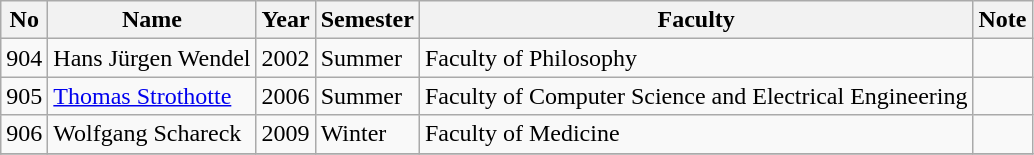<table class="wikitable">
<tr>
<th bgcolor="silver">No</th>
<th bgcolor="silver">Name</th>
<th bgcolor="silver">Year</th>
<th bgcolor="silver">Semester</th>
<th bgcolor="silver">Faculty</th>
<th bgcolor="silver">Note</th>
</tr>
<tr>
<td>904</td>
<td>Hans Jürgen Wendel</td>
<td>2002</td>
<td>Summer</td>
<td>Faculty of Philosophy</td>
<td></td>
</tr>
<tr>
<td>905</td>
<td><a href='#'>Thomas Strothotte</a></td>
<td>2006</td>
<td>Summer</td>
<td>Faculty of Computer Science and Electrical Engineering</td>
<td></td>
</tr>
<tr>
<td>906</td>
<td>Wolfgang Schareck</td>
<td>2009</td>
<td>Winter</td>
<td>Faculty of Medicine</td>
<td></td>
</tr>
<tr>
</tr>
</table>
